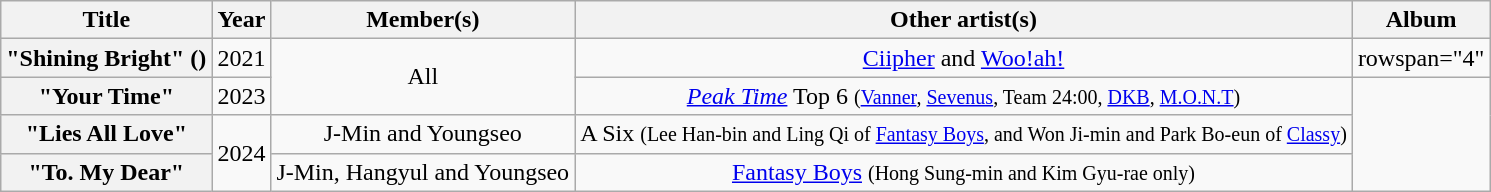<table class="wikitable plainrowheaders" style="text-align:center">
<tr>
<th scope="col">Title</th>
<th scope="col">Year</th>
<th>Member(s)</th>
<th>Other artist(s)</th>
<th scope="col">Album</th>
</tr>
<tr>
<th scope="row">"Shining Bright" ()</th>
<td>2021</td>
<td rowspan="2">All</td>
<td><a href='#'>Ciipher</a> and <a href='#'>Woo!ah!</a></td>
<td>rowspan="4" </td>
</tr>
<tr>
<th scope="row">"Your Time"</th>
<td>2023</td>
<td><em><a href='#'>Peak Time</a></em> Top 6 <small>(<a href='#'>Vanner</a>, <a href='#'>Sevenus</a>, Team 24:00, <a href='#'>DKB</a>, <a href='#'>M.O.N.T</a>)</small></td>
</tr>
<tr>
<th scope="row">"Lies All Love"</th>
<td rowspan="2">2024</td>
<td>J-Min and Youngseo</td>
<td>A Six <small>(Lee Han-bin and Ling Qi of <a href='#'>Fantasy Boys</a>, and Won Ji-min and Park Bo-eun of <a href='#'>Classy</a>)</small></td>
</tr>
<tr>
<th scope="row">"To. My Dear"</th>
<td>J-Min, Hangyul and Youngseo</td>
<td><a href='#'>Fantasy Boys</a> <small>(Hong Sung-min and Kim Gyu-rae only)</small></td>
</tr>
</table>
